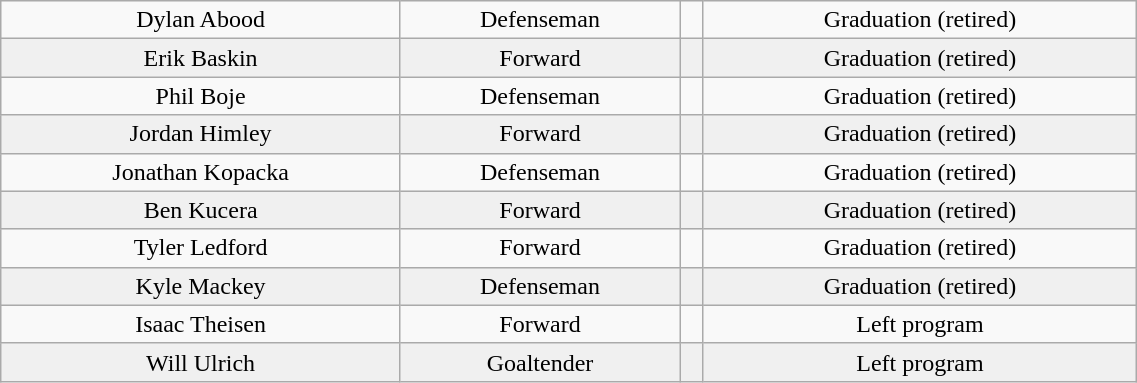<table class="wikitable" width="60%">
<tr align="center" bgcolor="">
<td>Dylan Abood</td>
<td>Defenseman</td>
<td></td>
<td>Graduation (retired)</td>
</tr>
<tr align="center" bgcolor="f0f0f0">
<td>Erik Baskin</td>
<td>Forward</td>
<td></td>
<td>Graduation (retired)</td>
</tr>
<tr align="center" bgcolor="">
<td>Phil Boje</td>
<td>Defenseman</td>
<td></td>
<td>Graduation (retired)</td>
</tr>
<tr align="center" bgcolor="f0f0f0">
<td>Jordan Himley</td>
<td>Forward</td>
<td></td>
<td>Graduation (retired)</td>
</tr>
<tr align="center" bgcolor="">
<td>Jonathan Kopacka</td>
<td>Defenseman</td>
<td></td>
<td>Graduation (retired)</td>
</tr>
<tr align="center" bgcolor="f0f0f0">
<td>Ben Kucera</td>
<td>Forward</td>
<td></td>
<td>Graduation (retired)</td>
</tr>
<tr align="center" bgcolor="">
<td>Tyler Ledford</td>
<td>Forward</td>
<td></td>
<td>Graduation (retired)</td>
</tr>
<tr align="center" bgcolor="f0f0f0">
<td>Kyle Mackey</td>
<td>Defenseman</td>
<td></td>
<td>Graduation (retired)</td>
</tr>
<tr align="center" bgcolor="">
<td>Isaac Theisen</td>
<td>Forward</td>
<td></td>
<td>Left program</td>
</tr>
<tr align="center" bgcolor="f0f0f0">
<td>Will Ulrich</td>
<td>Goaltender</td>
<td></td>
<td>Left program</td>
</tr>
</table>
